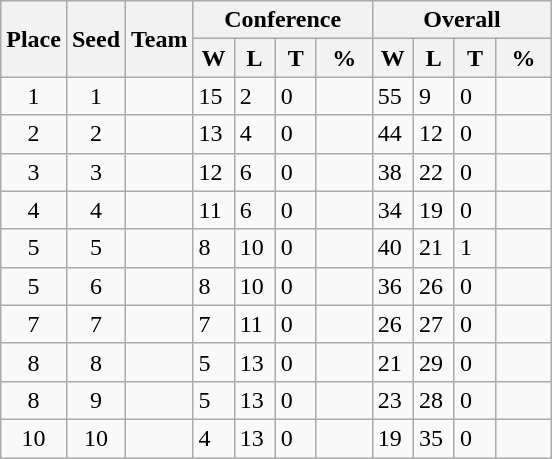<table class="wikitable">
<tr>
<th rowspan ="2">Place</th>
<th rowspan ="2">Seed</th>
<th rowspan ="2">Team</th>
<th colspan = "4">Conference</th>
<th colspan = "4">Overall</th>
</tr>
<tr>
<th scope="col" style="width: 20px;">W</th>
<th scope="col" style="width: 20px;">L</th>
<th scope="col" style="width: 20px;">T</th>
<th scope="col" style="width: 30px;">%</th>
<th scope="col" style="width: 20px;">W</th>
<th scope="col" style="width: 20px;">L</th>
<th scope="col" style="width: 20px;">T</th>
<th scope="col" style="width: 30px;">%</th>
</tr>
<tr>
<td style="text-align:center;">1</td>
<td style="text-align:center;">1</td>
<td></td>
<td>15</td>
<td>2</td>
<td>0</td>
<td></td>
<td>55</td>
<td>9</td>
<td>0</td>
<td></td>
</tr>
<tr>
<td style="text-align:center;">2</td>
<td style="text-align:center;">2</td>
<td></td>
<td>13</td>
<td>4</td>
<td>0</td>
<td></td>
<td>44</td>
<td>12</td>
<td>0</td>
<td></td>
</tr>
<tr>
<td style="text-align:center;">3</td>
<td style="text-align:center;">3</td>
<td></td>
<td>12</td>
<td>6</td>
<td>0</td>
<td></td>
<td>38</td>
<td>22</td>
<td>0</td>
<td></td>
</tr>
<tr>
<td style="text-align:center;">4</td>
<td style="text-align:center;">4</td>
<td></td>
<td>11</td>
<td>6</td>
<td>0</td>
<td></td>
<td>34</td>
<td>19</td>
<td>0</td>
<td></td>
</tr>
<tr>
<td style="text-align:center;">5</td>
<td style="text-align:center;">5</td>
<td></td>
<td>8</td>
<td>10</td>
<td>0</td>
<td></td>
<td>40</td>
<td>21</td>
<td>1</td>
<td></td>
</tr>
<tr>
<td style="text-align:center;">5</td>
<td style="text-align:center;">6</td>
<td></td>
<td>8</td>
<td>10</td>
<td>0</td>
<td></td>
<td>36</td>
<td>26</td>
<td>0</td>
<td></td>
</tr>
<tr>
<td style="text-align:center;">7</td>
<td style="text-align:center;">7</td>
<td></td>
<td>7</td>
<td>11</td>
<td>0</td>
<td></td>
<td>26</td>
<td>27</td>
<td>0</td>
<td></td>
</tr>
<tr>
<td style="text-align:center;">8</td>
<td style="text-align:center;">8</td>
<td></td>
<td>5</td>
<td>13</td>
<td>0</td>
<td></td>
<td>21</td>
<td>29</td>
<td>0</td>
<td></td>
</tr>
<tr>
<td style="text-align:center;">8</td>
<td style="text-align:center;">9</td>
<td></td>
<td>5</td>
<td>13</td>
<td>0</td>
<td></td>
<td>23</td>
<td>28</td>
<td>0</td>
<td></td>
</tr>
<tr>
<td style="text-align:center;">10</td>
<td style="text-align:center;">10</td>
<td></td>
<td>4</td>
<td>13</td>
<td>0</td>
<td></td>
<td>19</td>
<td>35</td>
<td>0</td>
<td></td>
</tr>
</table>
